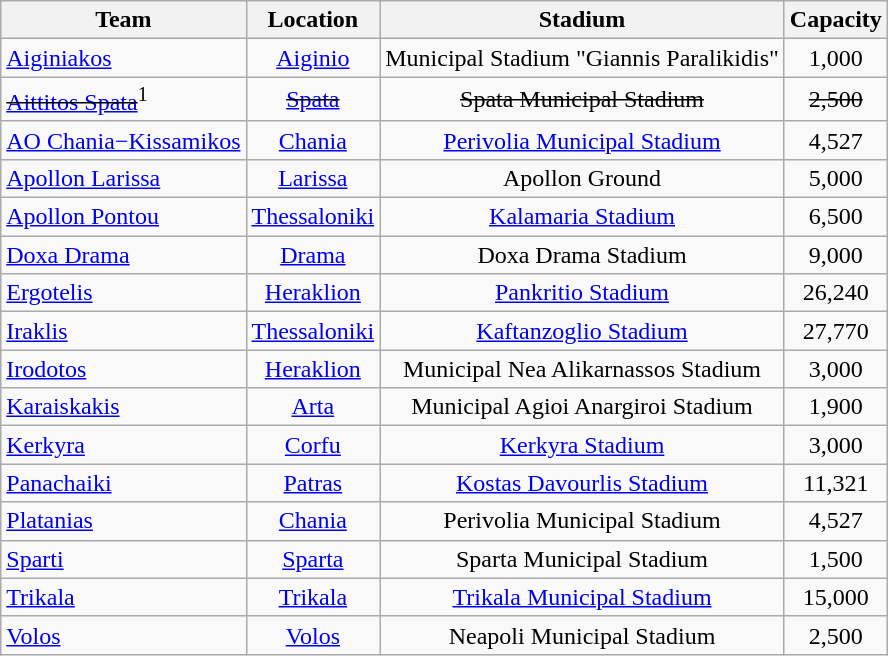<table class="wikitable sortable" style="text-align:center;">
<tr>
<th>Team</th>
<th>Location</th>
<th>Stadium</th>
<th>Capacity</th>
</tr>
<tr>
<td style="text-align:left;"><a href='#'>Aiginiakos</a></td>
<td><a href='#'>Aiginio</a></td>
<td>Municipal Stadium "Giannis Paralikidis"</td>
<td align="center">1,000</td>
</tr>
<tr>
<td style="text-align:left;"><s><a href='#'>Aittitos Spata</a></s><sup>1</sup></td>
<td><s><a href='#'>Spata</a></s></td>
<td><s>Spata Municipal Stadium</s></td>
<td align="center"><s> 2,500</s></td>
</tr>
<tr>
<td style="text-align:left;"><a href='#'>AO Chania−Kissamikos</a></td>
<td><a href='#'>Chania</a></td>
<td><a href='#'>Perivolia Municipal Stadium</a></td>
<td align="center">4,527</td>
</tr>
<tr>
<td style="text-align:left;"><a href='#'>Apollon Larissa</a></td>
<td><a href='#'>Larissa</a></td>
<td>Apollon Ground</td>
<td style="text-align:center;">5,000</td>
</tr>
<tr>
<td style="text-align:left;"><a href='#'>Apollon Pontou</a></td>
<td><a href='#'>Thessaloniki</a></td>
<td><a href='#'>Kalamaria Stadium</a></td>
<td align="center">6,500</td>
</tr>
<tr>
<td style="text-align:left;"><a href='#'>Doxa Drama</a></td>
<td><a href='#'>Drama</a></td>
<td>Doxa Drama Stadium</td>
<td align="center">9,000</td>
</tr>
<tr>
<td style="text-align:left;"><a href='#'>Ergotelis</a></td>
<td><a href='#'>Heraklion</a></td>
<td><a href='#'>Pankritio Stadium</a></td>
<td align="center">26,240</td>
</tr>
<tr>
<td style="text-align:left;"><a href='#'>Iraklis</a></td>
<td><a href='#'>Thessaloniki</a></td>
<td><a href='#'>Kaftanzoglio Stadium</a></td>
<td align="center">27,770</td>
</tr>
<tr>
<td style="text-align:left;"><a href='#'>Irodotos</a></td>
<td><a href='#'>Heraklion</a></td>
<td>Municipal Nea Alikarnassos Stadium</td>
<td align="center">3,000</td>
</tr>
<tr>
<td style="text-align:left;"><a href='#'>Karaiskakis</a></td>
<td><a href='#'>Arta</a></td>
<td>Municipal Agioi Anargiroi Stadium</td>
<td align="center">1,900</td>
</tr>
<tr>
<td style="text-align:left;"><a href='#'>Kerkyra</a></td>
<td><a href='#'>Corfu</a></td>
<td><a href='#'>Kerkyra Stadium</a></td>
<td align="center">3,000</td>
</tr>
<tr>
<td style="text-align:left;"><a href='#'>Panachaiki</a></td>
<td><a href='#'>Patras</a></td>
<td><a href='#'>Kostas Davourlis Stadium</a></td>
<td align="center">11,321</td>
</tr>
<tr>
<td style="text-align:left;"><a href='#'>Platanias</a></td>
<td><a href='#'>Chania</a></td>
<td>Perivolia Municipal Stadium</td>
<td align="center">4,527</td>
</tr>
<tr>
<td style="text-align:left;"><a href='#'>Sparti</a></td>
<td><a href='#'>Sparta</a></td>
<td>Sparta Municipal Stadium</td>
<td align="center">1,500</td>
</tr>
<tr>
<td style="text-align:left;"><a href='#'>Trikala</a></td>
<td><a href='#'>Trikala</a></td>
<td><a href='#'>Trikala Municipal Stadium</a></td>
<td align="center">15,000</td>
</tr>
<tr>
<td style="text-align:left;"><a href='#'>Volos</a></td>
<td><a href='#'>Volos</a></td>
<td>Neapoli Municipal Stadium</td>
<td align="center">2,500</td>
</tr>
</table>
